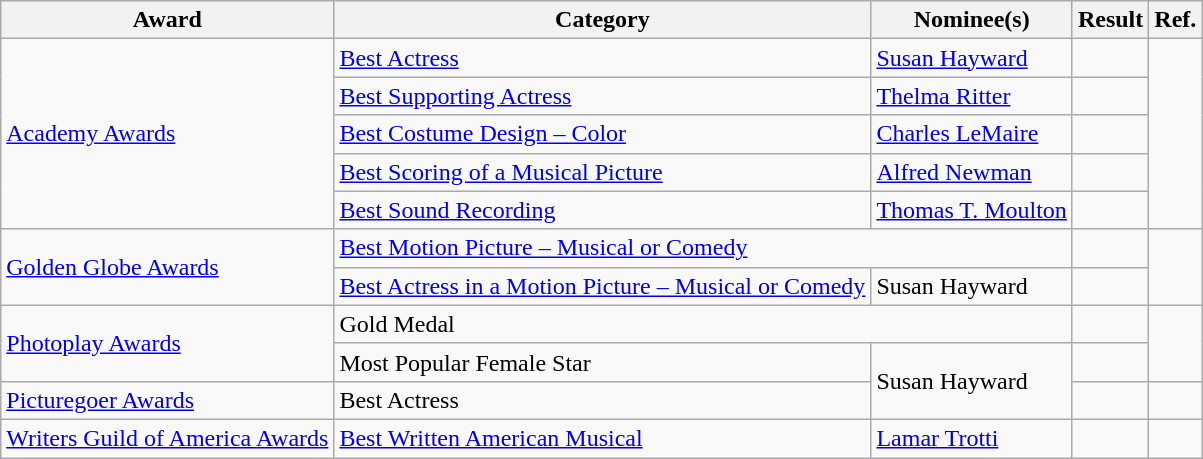<table class="wikitable">
<tr>
<th>Award</th>
<th>Category</th>
<th>Nominee(s)</th>
<th>Result</th>
<th>Ref.</th>
</tr>
<tr>
<td rowspan="5"><a href='#'>Academy Awards</a></td>
<td><a href='#'>Best Actress</a></td>
<td><a href='#'>Susan Hayward</a></td>
<td></td>
<td align="center" rowspan="5"></td>
</tr>
<tr>
<td><a href='#'>Best Supporting Actress</a></td>
<td><a href='#'>Thelma Ritter</a></td>
<td></td>
</tr>
<tr>
<td><a href='#'>Best Costume Design – Color</a></td>
<td><a href='#'>Charles LeMaire</a></td>
<td></td>
</tr>
<tr>
<td><a href='#'>Best Scoring of a Musical Picture</a></td>
<td><a href='#'>Alfred Newman</a></td>
<td></td>
</tr>
<tr>
<td><a href='#'>Best Sound Recording</a></td>
<td><a href='#'>Thomas T. Moulton</a></td>
<td></td>
</tr>
<tr>
<td rowspan="2"><a href='#'>Golden Globe Awards</a></td>
<td colspan="2"><a href='#'>Best Motion Picture – Musical or Comedy</a></td>
<td></td>
<td align="center" rowspan="2"></td>
</tr>
<tr>
<td><a href='#'>Best Actress in a Motion Picture – Musical or Comedy</a></td>
<td>Susan Hayward</td>
<td></td>
</tr>
<tr>
<td rowspan="2"><a href='#'>Photoplay Awards</a></td>
<td colspan="2">Gold Medal</td>
<td></td>
<td align="center" rowspan="2"></td>
</tr>
<tr>
<td>Most Popular Female Star</td>
<td rowspan="2">Susan Hayward</td>
<td></td>
</tr>
<tr>
<td><a href='#'>Picturegoer Awards</a></td>
<td>Best Actress</td>
<td></td>
<td align="center"></td>
</tr>
<tr>
<td><a href='#'>Writers Guild of America Awards</a></td>
<td><a href='#'>Best Written American Musical</a></td>
<td><a href='#'>Lamar Trotti</a></td>
<td></td>
<td align="center"></td>
</tr>
</table>
